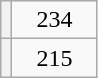<table class="wikitable">
<tr>
<th></th>
<td style="padding-left: 1em; padding-right: 1em">234</td>
</tr>
<tr>
<th></th>
<td style="padding-left: 1em; padding-right: 1em">215</td>
</tr>
</table>
